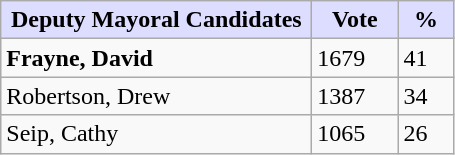<table class="wikitable">
<tr>
<th style="background:#ddf; width:200px;">Deputy Mayoral Candidates </th>
<th style="background:#ddf; width:50px;">Vote</th>
<th style="background:#ddf; width:30px;">%</th>
</tr>
<tr>
<td><strong>Frayne, David</strong></td>
<td>1679</td>
<td>41</td>
</tr>
<tr>
<td>Robertson, Drew</td>
<td>1387</td>
<td>34</td>
</tr>
<tr>
<td>Seip, Cathy</td>
<td>1065</td>
<td>26</td>
</tr>
</table>
